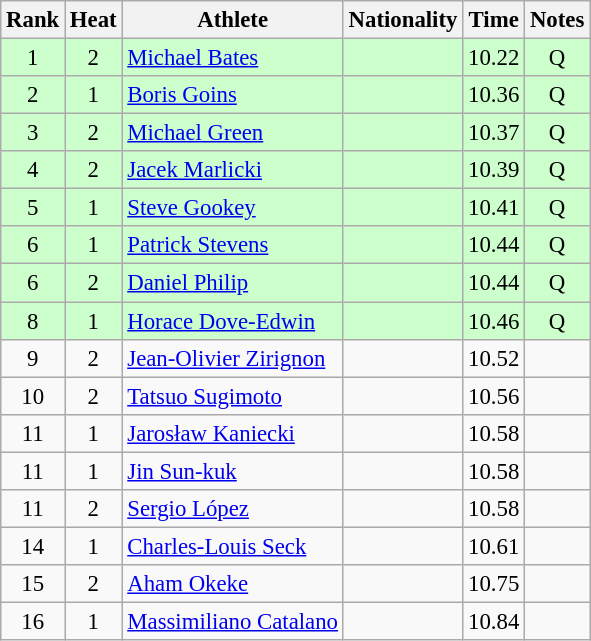<table class="wikitable sortable" style="text-align:center;font-size:95%">
<tr>
<th>Rank</th>
<th>Heat</th>
<th>Athlete</th>
<th>Nationality</th>
<th>Time</th>
<th>Notes</th>
</tr>
<tr bgcolor=ccffcc>
<td>1</td>
<td>2</td>
<td align="left"><a href='#'>Michael Bates</a></td>
<td align=left></td>
<td>10.22</td>
<td>Q</td>
</tr>
<tr bgcolor=ccffcc>
<td>2</td>
<td>1</td>
<td align="left"><a href='#'>Boris Goins</a></td>
<td align=left></td>
<td>10.36</td>
<td>Q</td>
</tr>
<tr bgcolor=ccffcc>
<td>3</td>
<td>2</td>
<td align="left"><a href='#'>Michael Green</a></td>
<td align=left></td>
<td>10.37</td>
<td>Q</td>
</tr>
<tr bgcolor=ccffcc>
<td>4</td>
<td>2</td>
<td align="left"><a href='#'>Jacek Marlicki</a></td>
<td align=left></td>
<td>10.39</td>
<td>Q</td>
</tr>
<tr bgcolor=ccffcc>
<td>5</td>
<td>1</td>
<td align="left"><a href='#'>Steve Gookey</a></td>
<td align=left></td>
<td>10.41</td>
<td>Q</td>
</tr>
<tr bgcolor=ccffcc>
<td>6</td>
<td>1</td>
<td align="left"><a href='#'>Patrick Stevens</a></td>
<td align=left></td>
<td>10.44</td>
<td>Q</td>
</tr>
<tr bgcolor=ccffcc>
<td>6</td>
<td>2</td>
<td align="left"><a href='#'>Daniel Philip</a></td>
<td align=left></td>
<td>10.44</td>
<td>Q</td>
</tr>
<tr bgcolor=ccffcc>
<td>8</td>
<td>1</td>
<td align="left"><a href='#'>Horace Dove-Edwin</a></td>
<td align=left></td>
<td>10.46</td>
<td>Q</td>
</tr>
<tr>
<td>9</td>
<td>2</td>
<td align="left"><a href='#'>Jean-Olivier Zirignon</a></td>
<td align=left></td>
<td>10.52</td>
<td></td>
</tr>
<tr>
<td>10</td>
<td>2</td>
<td align="left"><a href='#'>Tatsuo Sugimoto</a></td>
<td align=left></td>
<td>10.56</td>
<td></td>
</tr>
<tr>
<td>11</td>
<td>1</td>
<td align="left"><a href='#'>Jarosław Kaniecki</a></td>
<td align=left></td>
<td>10.58</td>
<td></td>
</tr>
<tr>
<td>11</td>
<td>1</td>
<td align="left"><a href='#'>Jin Sun-kuk</a></td>
<td align=left></td>
<td>10.58</td>
<td></td>
</tr>
<tr>
<td>11</td>
<td>2</td>
<td align="left"><a href='#'>Sergio López</a></td>
<td align=left></td>
<td>10.58</td>
<td></td>
</tr>
<tr>
<td>14</td>
<td>1</td>
<td align="left"><a href='#'>Charles-Louis Seck</a></td>
<td align=left></td>
<td>10.61</td>
<td></td>
</tr>
<tr>
<td>15</td>
<td>2</td>
<td align="left"><a href='#'>Aham Okeke</a></td>
<td align=left></td>
<td>10.75</td>
<td></td>
</tr>
<tr>
<td>16</td>
<td>1</td>
<td align="left"><a href='#'>Massimiliano Catalano</a></td>
<td align=left></td>
<td>10.84</td>
<td></td>
</tr>
</table>
